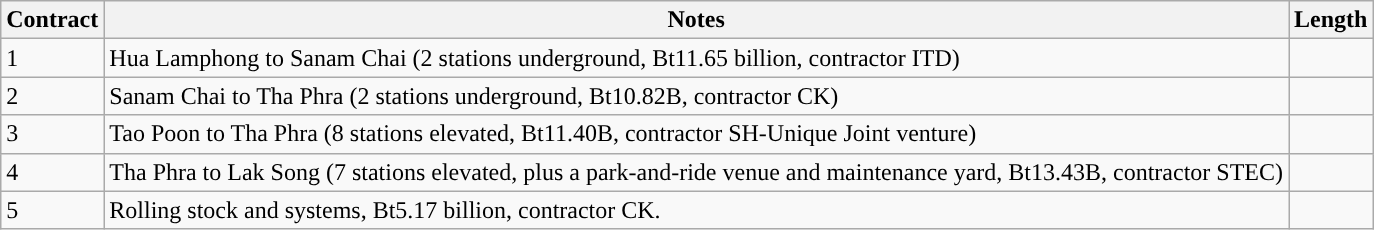<table class="wikitable" border="1">
<tr>
<th style="background:#">Contract</th>
<th style="background:#">Notes</th>
<th style="background:#">Length</th>
</tr>
<tr>
<td>1</td>
<td>Hua Lamphong to Sanam Chai (2 stations underground, Bt11.65 billion, contractor ITD)</td>
<td></td>
</tr>
<tr>
<td>2</td>
<td>Sanam Chai to Tha Phra (2 stations underground, Bt10.82B, contractor CK)</td>
<td></td>
</tr>
<tr>
<td>3</td>
<td>Tao Poon to Tha Phra (8 stations elevated, Bt11.40B, contractor SH-Unique Joint venture)</td>
<td></td>
</tr>
<tr>
<td>4</td>
<td>Tha Phra to Lak Song (7 stations elevated, plus a park-and-ride venue and maintenance yard, Bt13.43B, contractor STEC)</td>
<td></td>
</tr>
<tr>
<td>5</td>
<td>Rolling stock and systems, Bt5.17 billion, contractor CK.</td>
<td></td>
</tr>
</table>
